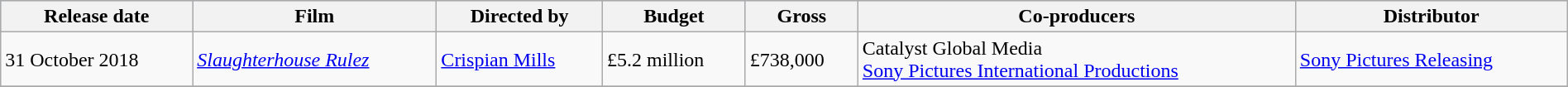<table class="wikitable" style="width:100%;">
<tr style="background:#b0c4de; text-align:center;">
<th>Release date</th>
<th>Film</th>
<th>Directed by</th>
<th>Budget</th>
<th>Gross</th>
<th>Co-producers</th>
<th>Distributor</th>
</tr>
<tr>
<td>31 October 2018</td>
<td><em><a href='#'>Slaughterhouse Rulez</a></em></td>
<td><a href='#'>Crispian Mills</a></td>
<td>£5.2 million</td>
<td>£738,000</td>
<td>Catalyst Global Media<br><a href='#'>Sony Pictures International Productions</a></td>
<td><a href='#'>Sony Pictures Releasing</a></td>
</tr>
<tr>
</tr>
</table>
